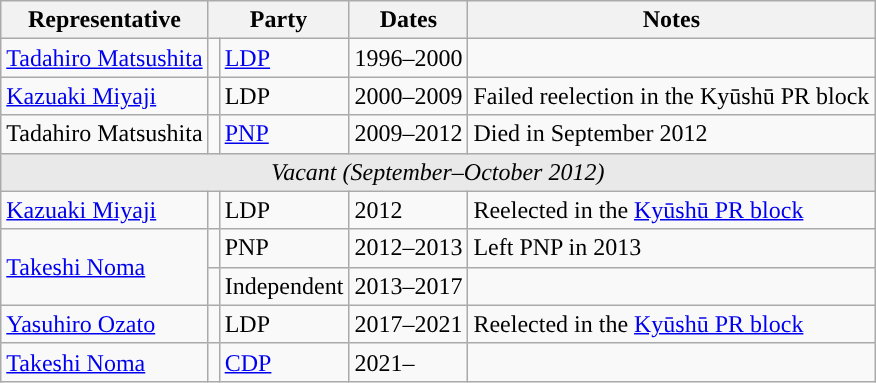<table class="wikitable">
<tr valign="bottom">
<th>Representative</th>
<th colspan="2">Party</th>
<th>Dates</th>
<th>Notes</th>
</tr>
<tr>
<td><a href='#'>Tadahiro Matsushita</a></td>
<td></td>
<td><a href='#'>LDP</a></td>
<td>1996–2000</td>
<td></td>
</tr>
<tr>
<td><a href='#'>Kazuaki Miyaji</a></td>
<td></td>
<td>LDP</td>
<td>2000–2009</td>
<td>Failed reelection in the Kyūshū PR block</td>
</tr>
<tr>
<td>Tadahiro Matsushita</td>
<td></td>
<td><a href='#'>PNP</a></td>
<td>2009–2012</td>
<td>Died in September 2012</td>
</tr>
<tr>
<td colspan="5" style="background-color:#E9E9E9" align="center"><em>Vacant (September–October 2012)</em></td>
</tr>
<tr>
<td><a href='#'>Kazuaki Miyaji</a></td>
<td></td>
<td>LDP</td>
<td>2012</td>
<td>Reelected in the <a href='#'>Kyūshū PR block</a></td>
</tr>
<tr>
<td rowspan="2"><a href='#'>Takeshi Noma</a></td>
<td></td>
<td>PNP</td>
<td>2012–2013</td>
<td>Left PNP in 2013</td>
</tr>
<tr>
<td></td>
<td>Independent</td>
<td>2013–2017</td>
<td></td>
</tr>
<tr>
<td><a href='#'>Yasuhiro Ozato</a></td>
<td></td>
<td>LDP</td>
<td>2017–2021</td>
<td>Reelected in the <a href='#'>Kyūshū PR block</a></td>
</tr>
<tr>
<td><a href='#'>Takeshi Noma</a></td>
<td></td>
<td><a href='#'>CDP</a></td>
<td>2021–</td>
<td></td>
</tr>
</table>
